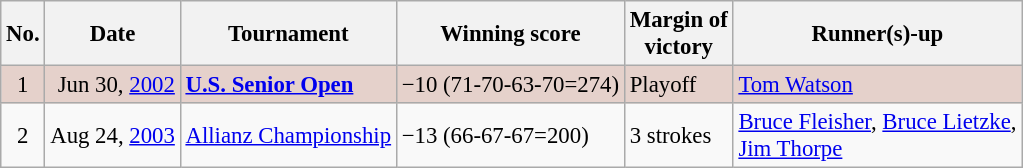<table class="wikitable" style="font-size:95%;">
<tr>
<th>No.</th>
<th>Date</th>
<th>Tournament</th>
<th>Winning score</th>
<th>Margin of<br>victory</th>
<th>Runner(s)-up</th>
</tr>
<tr style="background:#e5d1cb;">
<td align=center>1</td>
<td align=right>Jun 30, <a href='#'>2002</a></td>
<td><strong><a href='#'>U.S. Senior Open</a></strong></td>
<td>−10 (71-70-63-70=274)</td>
<td>Playoff</td>
<td> <a href='#'>Tom Watson</a></td>
</tr>
<tr>
<td align=center>2</td>
<td align=right>Aug 24, <a href='#'>2003</a></td>
<td><a href='#'>Allianz Championship</a></td>
<td>−13 (66-67-67=200)</td>
<td>3 strokes</td>
<td> <a href='#'>Bruce Fleisher</a>,  <a href='#'>Bruce Lietzke</a>,<br> <a href='#'>Jim Thorpe</a></td>
</tr>
</table>
